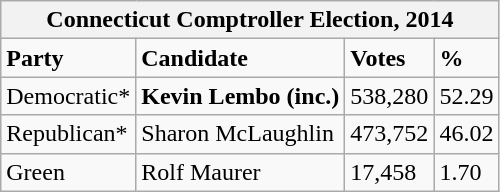<table class="wikitable">
<tr>
<th colspan="4">Connecticut Comptroller Election, 2014</th>
</tr>
<tr>
<td><strong>Party</strong></td>
<td><strong>Candidate</strong></td>
<td><strong>Votes</strong></td>
<td><strong>%</strong></td>
</tr>
<tr>
<td>Democratic*</td>
<td><strong>Kevin Lembo (inc.)</strong></td>
<td>538,280</td>
<td>52.29</td>
</tr>
<tr>
<td>Republican*</td>
<td>Sharon McLaughlin</td>
<td>473,752</td>
<td>46.02</td>
</tr>
<tr>
<td>Green</td>
<td>Rolf Maurer</td>
<td>17,458</td>
<td>1.70</td>
</tr>
</table>
